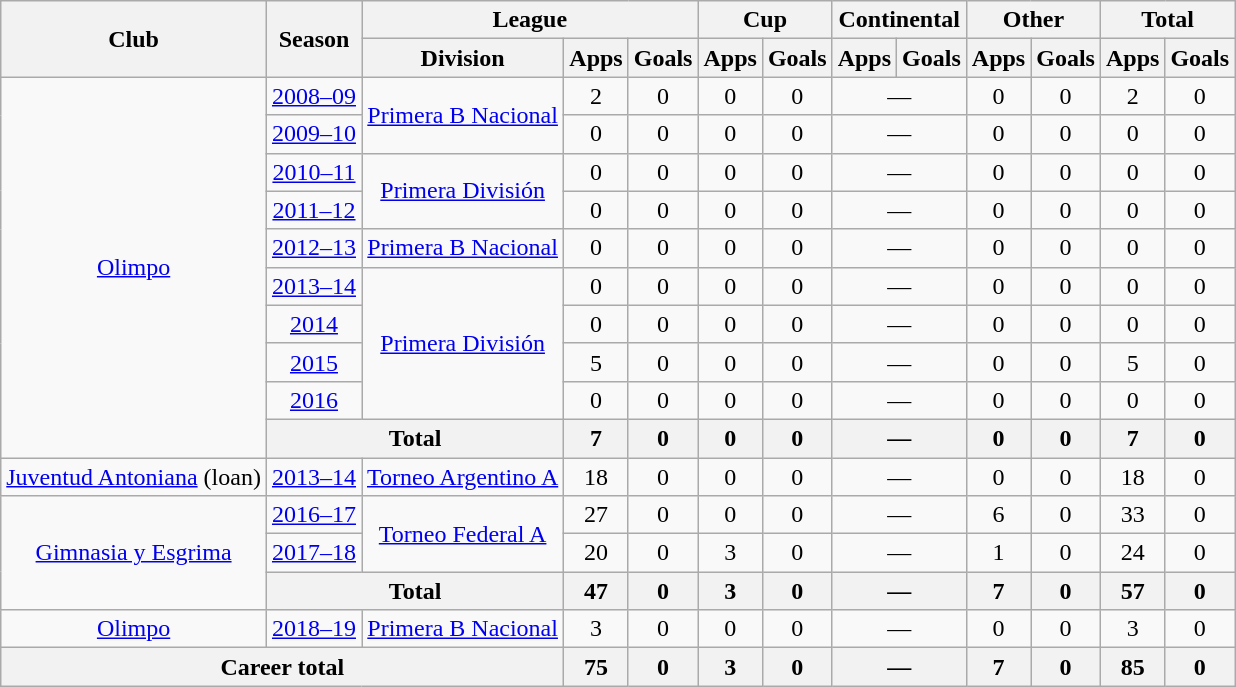<table class="wikitable" style="text-align:center">
<tr>
<th rowspan="2">Club</th>
<th rowspan="2">Season</th>
<th colspan="3">League</th>
<th colspan="2">Cup</th>
<th colspan="2">Continental</th>
<th colspan="2">Other</th>
<th colspan="2">Total</th>
</tr>
<tr>
<th>Division</th>
<th>Apps</th>
<th>Goals</th>
<th>Apps</th>
<th>Goals</th>
<th>Apps</th>
<th>Goals</th>
<th>Apps</th>
<th>Goals</th>
<th>Apps</th>
<th>Goals</th>
</tr>
<tr>
<td rowspan="10"><a href='#'>Olimpo</a></td>
<td><a href='#'>2008–09</a></td>
<td rowspan="2"><a href='#'>Primera B Nacional</a></td>
<td>2</td>
<td>0</td>
<td>0</td>
<td>0</td>
<td colspan="2">—</td>
<td>0</td>
<td>0</td>
<td>2</td>
<td>0</td>
</tr>
<tr>
<td><a href='#'>2009–10</a></td>
<td>0</td>
<td>0</td>
<td>0</td>
<td>0</td>
<td colspan="2">—</td>
<td>0</td>
<td>0</td>
<td>0</td>
<td>0</td>
</tr>
<tr>
<td><a href='#'>2010–11</a></td>
<td rowspan="2"><a href='#'>Primera División</a></td>
<td>0</td>
<td>0</td>
<td>0</td>
<td>0</td>
<td colspan="2">—</td>
<td>0</td>
<td>0</td>
<td>0</td>
<td>0</td>
</tr>
<tr>
<td><a href='#'>2011–12</a></td>
<td>0</td>
<td>0</td>
<td>0</td>
<td>0</td>
<td colspan="2">—</td>
<td>0</td>
<td>0</td>
<td>0</td>
<td>0</td>
</tr>
<tr>
<td><a href='#'>2012–13</a></td>
<td rowspan="1"><a href='#'>Primera B Nacional</a></td>
<td>0</td>
<td>0</td>
<td>0</td>
<td>0</td>
<td colspan="2">—</td>
<td>0</td>
<td>0</td>
<td>0</td>
<td>0</td>
</tr>
<tr>
<td><a href='#'>2013–14</a></td>
<td rowspan="4"><a href='#'>Primera División</a></td>
<td>0</td>
<td>0</td>
<td>0</td>
<td>0</td>
<td colspan="2">—</td>
<td>0</td>
<td>0</td>
<td>0</td>
<td>0</td>
</tr>
<tr>
<td><a href='#'>2014</a></td>
<td>0</td>
<td>0</td>
<td>0</td>
<td>0</td>
<td colspan="2">—</td>
<td>0</td>
<td>0</td>
<td>0</td>
<td>0</td>
</tr>
<tr>
<td><a href='#'>2015</a></td>
<td>5</td>
<td>0</td>
<td>0</td>
<td>0</td>
<td colspan="2">—</td>
<td>0</td>
<td>0</td>
<td>5</td>
<td>0</td>
</tr>
<tr>
<td><a href='#'>2016</a></td>
<td>0</td>
<td>0</td>
<td>0</td>
<td>0</td>
<td colspan="2">—</td>
<td>0</td>
<td>0</td>
<td>0</td>
<td>0</td>
</tr>
<tr>
<th colspan="2">Total</th>
<th>7</th>
<th>0</th>
<th>0</th>
<th>0</th>
<th colspan="2">—</th>
<th>0</th>
<th>0</th>
<th>7</th>
<th>0</th>
</tr>
<tr>
<td rowspan="1"><a href='#'>Juventud Antoniana</a> (loan)</td>
<td><a href='#'>2013–14</a></td>
<td rowspan="1"><a href='#'>Torneo Argentino A</a></td>
<td>18</td>
<td>0</td>
<td>0</td>
<td>0</td>
<td colspan="2">—</td>
<td>0</td>
<td>0</td>
<td>18</td>
<td>0</td>
</tr>
<tr>
<td rowspan="3"><a href='#'>Gimnasia y Esgrima</a></td>
<td><a href='#'>2016–17</a></td>
<td rowspan="2"><a href='#'>Torneo Federal A</a></td>
<td>27</td>
<td>0</td>
<td>0</td>
<td>0</td>
<td colspan="2">—</td>
<td>6</td>
<td>0</td>
<td>33</td>
<td>0</td>
</tr>
<tr>
<td><a href='#'>2017–18</a></td>
<td>20</td>
<td>0</td>
<td>3</td>
<td>0</td>
<td colspan="2">—</td>
<td>1</td>
<td>0</td>
<td>24</td>
<td>0</td>
</tr>
<tr>
<th colspan="2">Total</th>
<th>47</th>
<th>0</th>
<th>3</th>
<th>0</th>
<th colspan="2">—</th>
<th>7</th>
<th>0</th>
<th>57</th>
<th>0</th>
</tr>
<tr>
<td rowspan="1"><a href='#'>Olimpo</a></td>
<td><a href='#'>2018–19</a></td>
<td rowspan="1"><a href='#'>Primera B Nacional</a></td>
<td>3</td>
<td>0</td>
<td>0</td>
<td>0</td>
<td colspan="2">—</td>
<td>0</td>
<td>0</td>
<td>3</td>
<td>0</td>
</tr>
<tr>
<th colspan="3">Career total</th>
<th>75</th>
<th>0</th>
<th>3</th>
<th>0</th>
<th colspan="2">—</th>
<th>7</th>
<th>0</th>
<th>85</th>
<th>0</th>
</tr>
</table>
